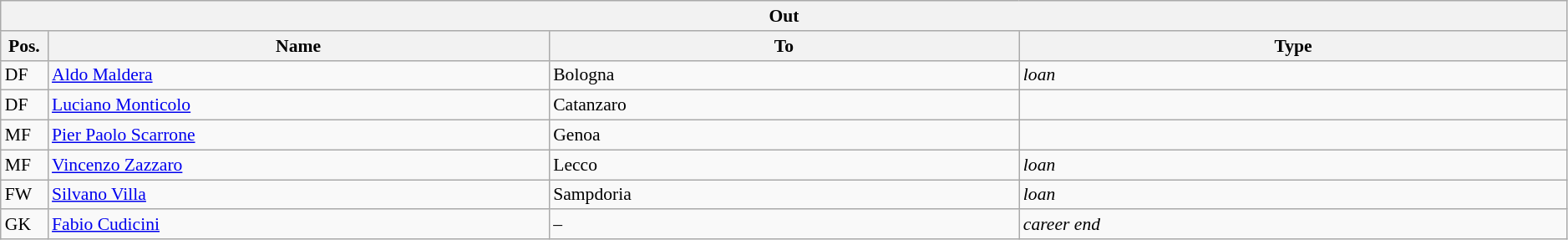<table class="wikitable" style="font-size:90%;width:99%;">
<tr>
<th colspan="4">Out</th>
</tr>
<tr>
<th width=3%>Pos.</th>
<th width=32%>Name</th>
<th width=30%>To</th>
<th width=35%>Type</th>
</tr>
<tr>
<td>DF</td>
<td><a href='#'>Aldo Maldera</a></td>
<td>Bologna</td>
<td><em>loan</em></td>
</tr>
<tr>
<td>DF</td>
<td><a href='#'>Luciano Monticolo</a></td>
<td>Catanzaro</td>
<td></td>
</tr>
<tr>
<td>MF</td>
<td><a href='#'>Pier Paolo Scarrone</a></td>
<td>Genoa</td>
<td></td>
</tr>
<tr>
<td>MF</td>
<td><a href='#'>Vincenzo Zazzaro</a></td>
<td>Lecco</td>
<td><em>loan</em></td>
</tr>
<tr>
<td>FW</td>
<td><a href='#'>Silvano Villa</a></td>
<td>Sampdoria</td>
<td><em>loan</em></td>
</tr>
<tr>
<td>GK</td>
<td><a href='#'>Fabio Cudicini</a></td>
<td>–</td>
<td><em>career end</em></td>
</tr>
</table>
